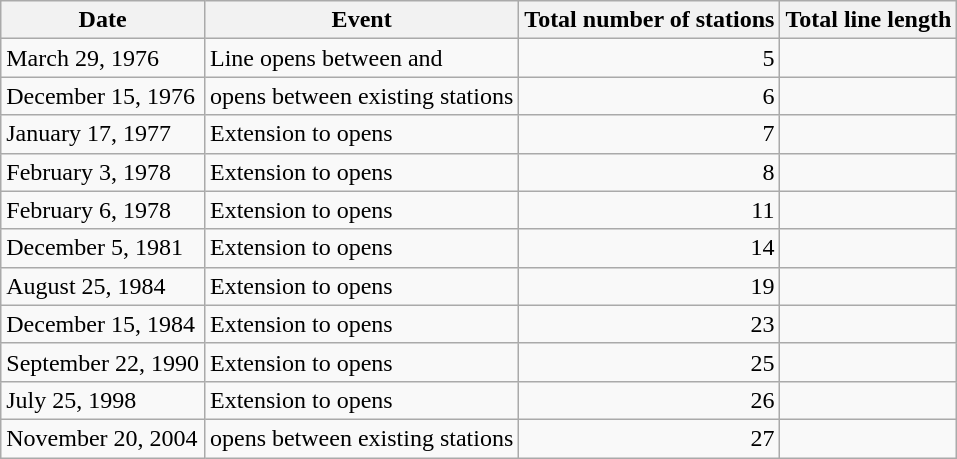<table class="wikitable">
<tr>
<th>Date</th>
<th>Event</th>
<th>Total number of stations</th>
<th>Total line length</th>
</tr>
<tr>
<td>March 29, 1976</td>
<td>Line opens between  and </td>
<td align=right>5</td>
<td align=right></td>
</tr>
<tr>
<td>December 15, 1976</td>
<td> opens between existing stations</td>
<td align=right>6</td>
<td align=right></td>
</tr>
<tr>
<td>January 17, 1977</td>
<td>Extension to  opens</td>
<td align=right>7</td>
<td align=right></td>
</tr>
<tr>
<td>February 3, 1978</td>
<td>Extension to  opens</td>
<td align=right>8</td>
<td align=right></td>
</tr>
<tr>
<td>February 6, 1978</td>
<td>Extension to  opens</td>
<td align=right>11</td>
<td align=right></td>
</tr>
<tr>
<td>December 5, 1981</td>
<td>Extension to  opens</td>
<td align=right>14</td>
<td align=right></td>
</tr>
<tr>
<td>August 25, 1984</td>
<td>Extension to  opens</td>
<td align=right>19</td>
<td align=right></td>
</tr>
<tr>
<td>December 15, 1984</td>
<td>Extension to  opens</td>
<td align=right>23</td>
<td align=right></td>
</tr>
<tr>
<td>September 22, 1990</td>
<td>Extension to  opens</td>
<td align=right>25</td>
<td align=right></td>
</tr>
<tr>
<td>July 25, 1998</td>
<td>Extension to  opens</td>
<td align=right>26</td>
<td align=right></td>
</tr>
<tr>
<td>November 20, 2004</td>
<td> opens between existing stations</td>
<td align=right>27</td>
<td align=right></td>
</tr>
</table>
